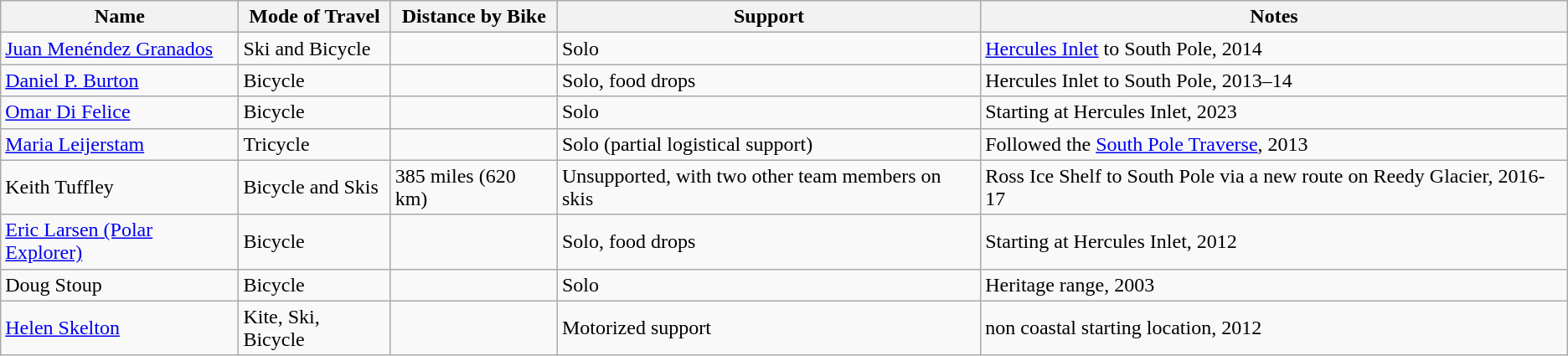<table class="wikitable">
<tr>
<th>Name</th>
<th>Mode of Travel</th>
<th>Distance by Bike</th>
<th>Support</th>
<th>Notes</th>
</tr>
<tr>
<td><a href='#'>Juan Menéndez Granados</a></td>
<td>Ski and Bicycle</td>
<td> </td>
<td>Solo</td>
<td><a href='#'>Hercules Inlet</a> to South Pole, 2014</td>
</tr>
<tr>
<td><a href='#'>Daniel P. Burton</a></td>
<td>Bicycle</td>
<td> </td>
<td>Solo, food drops</td>
<td>Hercules Inlet to South Pole, 2013–14</td>
</tr>
<tr>
<td><a href='#'>Omar Di Felice</a></td>
<td>Bicycle</td>
<td> </td>
<td>Solo</td>
<td>Starting at Hercules Inlet, 2023</td>
</tr>
<tr>
<td><a href='#'>Maria Leijerstam</a></td>
<td>Tricycle</td>
<td> </td>
<td>Solo (partial logistical support)</td>
<td>Followed the <a href='#'>South Pole Traverse</a>, 2013</td>
</tr>
<tr>
<td>Keith Tuffley</td>
<td>Bicycle and Skis</td>
<td>385 miles (620 km)</td>
<td>Unsupported, with two other team members on skis</td>
<td>Ross Ice Shelf to South Pole via a new route on Reedy Glacier, 2016-17</td>
</tr>
<tr>
<td><a href='#'>Eric Larsen (Polar Explorer)</a></td>
<td>Bicycle</td>
<td> </td>
<td>Solo, food drops</td>
<td>Starting at Hercules Inlet, 2012</td>
</tr>
<tr>
<td>Doug Stoup</td>
<td>Bicycle</td>
<td></td>
<td>Solo</td>
<td>Heritage range, 2003</td>
</tr>
<tr>
<td><a href='#'>Helen Skelton</a></td>
<td>Kite, Ski, Bicycle</td>
<td> </td>
<td>Motorized support</td>
<td>non coastal starting location, 2012</td>
</tr>
</table>
